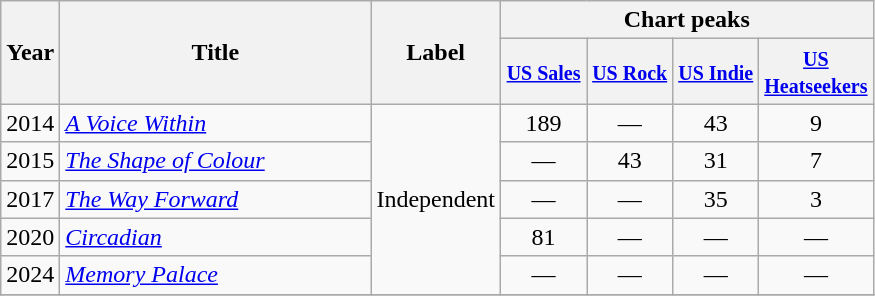<table class="wikitable">
<tr>
<th rowspan="2">Year</th>
<th style="width:200px;" rowspan="2">Title</th>
<th rowspan="2">Label</th>
<th colspan="4">Chart peaks</th>
</tr>
<tr>
<th style="width:50px;"><small><a href='#'>US Sales</a></small><br></th>
<th style="width:50px;"><small><a href='#'>US Rock</a></small><br></th>
<th style="width:50px;"><small><a href='#'>US Indie</a></small><br></th>
<th style="width:50px;"><small><a href='#'>US Heatseekers</a></small><br></th>
</tr>
<tr>
<td>2014</td>
<td><em><a href='#'>A Voice Within</a></em></td>
<td rowspan="5">Independent</td>
<td style="text-align:center;">189</td>
<td style="text-align:center;">—</td>
<td style="text-align:center;">43</td>
<td style="text-align:center;">9</td>
</tr>
<tr>
<td>2015</td>
<td><em><a href='#'>The Shape of Colour</a></em></td>
<td style="text-align:center;">—</td>
<td style="text-align:center;">43</td>
<td style="text-align:center;">31</td>
<td style="text-align:center;">7</td>
</tr>
<tr>
<td>2017</td>
<td><em><a href='#'>The Way Forward</a></em></td>
<td style="text-align:center;">—</td>
<td style="text-align:center;">—</td>
<td style="text-align:center;">35</td>
<td style="text-align:center;">3</td>
</tr>
<tr>
<td>2020</td>
<td><em><a href='#'>Circadian</a></em></td>
<td style="text-align:center;">81</td>
<td style="text-align:center;">—</td>
<td style="text-align:center;">—</td>
<td style="text-align:center;">—</td>
</tr>
<tr>
<td>2024</td>
<td><em><a href='#'>Memory Palace</a></em></td>
<td style="text-align:center;">—</td>
<td style="text-align:center;">—</td>
<td style="text-align:center;">—</td>
<td style="text-align:center;">—</td>
</tr>
<tr>
</tr>
</table>
